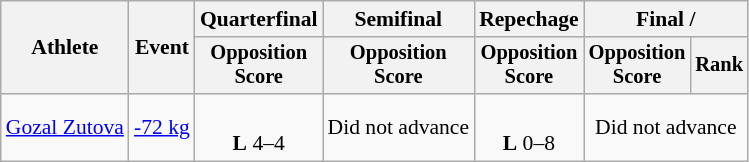<table class="wikitable" style="font-size:90%">
<tr>
<th rowspan="2">Athlete</th>
<th rowspan="2">Event</th>
<th>Quarterfinal</th>
<th>Semifinal</th>
<th>Repechage</th>
<th colspan=2>Final / </th>
</tr>
<tr style="font-size:95%">
<th>Opposition <br> Score</th>
<th>Opposition <br> Score</th>
<th>Opposition <br> Score</th>
<th>Opposition <br> Score</th>
<th>Rank</th>
</tr>
<tr align=center>
<td align=left><a href='#'>Gozal Zutova</a></td>
<td align=left><a href='#'>-72 kg</a></td>
<td><br><strong>L</strong> 4–4 <sup></sup></td>
<td>Did not advance</td>
<td><br><strong>L</strong> 0–8 <sup></sup></td>
<td colspan=2>Did not advance</td>
</tr>
</table>
